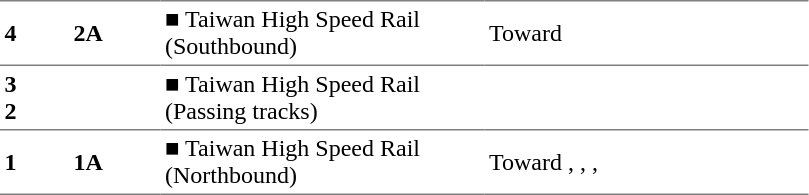<table border=0 cellspacing=0 cellpadding=3>
<tr>
<td width=40 style="border-top:solid 1px gray; border-bottom:solid 1px gray;"><strong>4</strong></td>
<td width=55 style="border-top:solid 1px gray; border-bottom:solid 1px gray;"><strong>2A</strong></td>
<td width=210 style="border-top:solid 1px gray; border-bottom:solid 1px gray;"><span>■</span> Taiwan High Speed Rail (Southbound)</td>
<td width=210 style="border-top:solid 1px gray; border-bottom:solid 1px gray;">Toward </td>
</tr>
<tr>
<td style="border-bottom:solid 1px gray;"><strong>3<br>2</strong></td>
<td style="border-bottom:solid 1px gray;"></td>
<td style="border-bottom:solid 1px gray;"><span>■</span> Taiwan High Speed Rail<br>(Passing tracks)</td>
<td style="border-bottom:solid 1px gray;"></td>
</tr>
<tr>
<td style="border-bottom:solid 1px gray;"><strong>1</strong></td>
<td style="border-bottom:solid 1px gray;"><strong>1A</strong></td>
<td style="border-bottom:solid 1px gray;"><span>■</span> Taiwan High Speed Rail (Northbound)</td>
<td style="border-bottom:solid 1px gray;">Toward , , , </td>
</tr>
</table>
